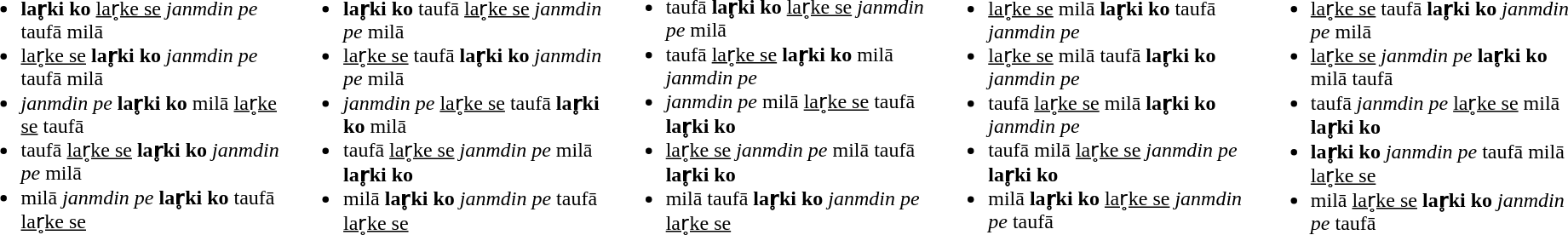<table>
<tr>
<td><br><ul><li><strong>lar̥ki ko</strong> <u>lar̥ke se</u> <em>janmdin pe</em> taufā milā</li><li><u>lar̥ke se</u> <strong>lar̥ki ko</strong> <em>janmdin pe</em> taufā milā</li><li><em>janmdin pe</em> <strong>lar̥ki ko</strong> milā <u>lar̥ke se</u> taufā</li><li>taufā <u>lar̥ke se</u> <strong>lar̥ki ko</strong> <em>janmdin pe</em> milā</li><li>milā <em>janmdin pe</em> <strong>lar̥ki ko</strong> taufā <u>lar̥ke se</u></li></ul></td>
<td><br><ul><li><strong>lar̥ki ko</strong> taufā <u>lar̥ke se</u> <em>janmdin pe</em> milā</li><li><u>lar̥ke se</u> taufā <strong>lar̥ki ko</strong> <em>janmdin pe</em> milā</li><li><em>janmdin pe</em> <u>lar̥ke se</u> taufā <strong>lar̥ki ko</strong> milā</li><li>taufā <u>lar̥ke se</u> <em>janmdin pe</em> milā <strong>lar̥ki ko</strong></li><li>milā <strong>lar̥ki ko</strong> <em>janmdin pe</em> taufā <u>lar̥ke se</u></li></ul></td>
<td><br><ul><li>taufā <strong>lar̥ki ko</strong> <u>lar̥ke se</u> <em>janmdin pe</em> milā</li><li>taufā <u>lar̥ke se</u> <strong>lar̥ki ko</strong> milā <em>janmdin pe</em></li><li><em>janmdin pe</em> milā <u>lar̥ke se</u> taufā <strong>lar̥ki ko</strong></li><li><u>lar̥ke se</u> <em>janmdin pe</em> milā taufā <strong>lar̥ki ko</strong></li><li>milā taufā <strong>lar̥ki ko</strong> <em>janmdin pe</em> <u>lar̥ke se</u></li></ul></td>
<td><br><ul><li><u>lar̥ke se</u> milā <strong>lar̥ki ko</strong> taufā <em>janmdin pe</em></li><li><u>lar̥ke se</u> milā taufā <strong>lar̥ki ko</strong> <em>janmdin pe</em></li><li>taufā <u>lar̥ke se</u> milā <strong>lar̥ki ko</strong> <em>janmdin pe</em></li><li>taufā milā <u>lar̥ke se</u> <em>janmdin pe</em> <strong>lar̥ki ko</strong></li><li>milā <strong>lar̥ki ko</strong> <u>lar̥ke se</u> <em>janmdin pe</em> taufā</li></ul></td>
<td><br><ul><li><u>lar̥ke se</u> taufā <strong>lar̥ki ko</strong> <em>janmdin pe</em> milā</li><li><u>lar̥ke se</u> <em>janmdin pe</em> <strong>lar̥ki ko</strong> milā taufā</li><li>taufā <em>janmdin pe</em> <u>lar̥ke se</u> milā <strong>lar̥ki ko</strong></li><li><strong>lar̥ki ko</strong> <em>janmdin pe</em> taufā milā <u>lar̥ke se</u></li><li>milā <u>lar̥ke se</u> <strong>lar̥ki ko</strong> <em>janmdin pe</em> taufā</li></ul></td>
</tr>
</table>
